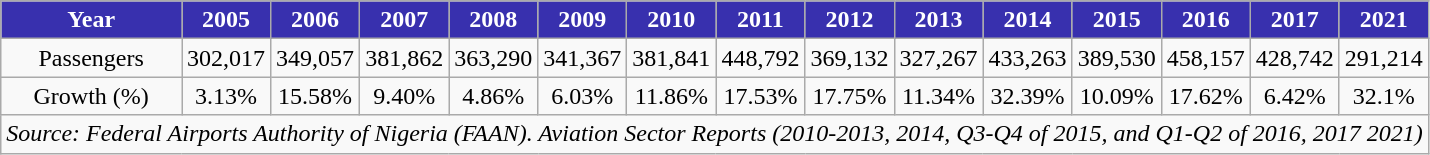<table class="sortable wikitable toccolours" style="text-align:center">
<tr>
<th style="background:#3830AE;color:white">Year</th>
<th style="background:#3830AE;color:white; width:50px">2005</th>
<th style="background:#3830AE;color:white; width:50px">2006</th>
<th style="background:#3830AE;color:white; width:50px">2007</th>
<th style="background:#3830AE;color:white; width:50px">2008</th>
<th style="background:#3830AE;color:white; width:50px">2009</th>
<th style="background:#3830AE;color:white; width:50px">2010</th>
<th style="background:#3830AE;color:white; width:50px">2011</th>
<th style="background:#3830AE;color:white; width:50px">2012</th>
<th style="background:#3830AE;color:white; width:50px">2013</th>
<th style="background:#3830AE;color:white; width:50px">2014</th>
<th style="background:#3830AE;color:white; width:50px">2015</th>
<th style="background:#3830AE;color:white; width:50px">2016</th>
<th style="background:#3830AE;color:white; width:50px">2017</th>
<th style="background:#3830AE;color:white; width:50px">2021</th>
</tr>
<tr>
<td>Passengers</td>
<td>302,017</td>
<td>349,057</td>
<td>381,862</td>
<td>363,290</td>
<td>341,367</td>
<td>381,841</td>
<td>448,792</td>
<td>369,132</td>
<td>327,267</td>
<td>433,263</td>
<td>389,530</td>
<td>458,157</td>
<td>428,742</td>
<td>291,214</td>
</tr>
<tr>
<td>Growth (%)</td>
<td> 3.13%</td>
<td>15.58%</td>
<td> 9.40%</td>
<td> 4.86%</td>
<td> 6.03%</td>
<td>11.86%</td>
<td>17.53%</td>
<td>17.75%</td>
<td>11.34%</td>
<td>32.39%</td>
<td>10.09%</td>
<td>17.62%</td>
<td>6.42%</td>
<td>32.1%</td>
</tr>
<tr>
<td colspan="15" style="text-align:left;"><em>Source: Federal Airports Authority of Nigeria (FAAN). Aviation Sector Reports (2010-2013, 2014, Q3-Q4 of 2015, and Q1-Q2 of 2016,</em> <em>2017</em> <em>2021</em><em>)</em></td>
</tr>
</table>
